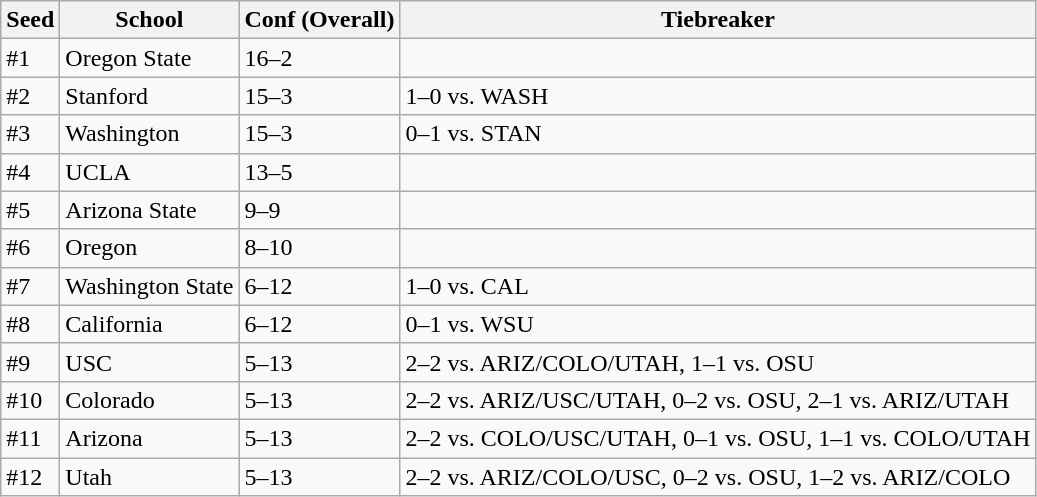<table class="wikitable">
<tr>
<th>Seed</th>
<th>School</th>
<th>Conf (Overall)</th>
<th>Tiebreaker</th>
</tr>
<tr>
<td>#1</td>
<td>Oregon State</td>
<td>16–2</td>
<td></td>
</tr>
<tr>
<td>#2</td>
<td>Stanford</td>
<td>15–3</td>
<td>1–0 vs. WASH</td>
</tr>
<tr>
<td>#3</td>
<td>Washington</td>
<td>15–3</td>
<td>0–1 vs. STAN</td>
</tr>
<tr>
<td>#4</td>
<td>UCLA</td>
<td>13–5</td>
<td></td>
</tr>
<tr>
<td>#5</td>
<td>Arizona State</td>
<td>9–9</td>
<td></td>
</tr>
<tr>
<td>#6</td>
<td>Oregon</td>
<td>8–10</td>
<td></td>
</tr>
<tr>
<td>#7</td>
<td>Washington State</td>
<td>6–12</td>
<td>1–0 vs. CAL</td>
</tr>
<tr>
<td>#8</td>
<td>California</td>
<td>6–12</td>
<td>0–1 vs. WSU</td>
</tr>
<tr>
<td>#9</td>
<td>USC</td>
<td>5–13</td>
<td>2–2 vs. ARIZ/COLO/UTAH, 1–1 vs. OSU</td>
</tr>
<tr>
<td>#10</td>
<td>Colorado</td>
<td>5–13</td>
<td>2–2 vs. ARIZ/USC/UTAH, 0–2 vs. OSU, 2–1 vs. ARIZ/UTAH</td>
</tr>
<tr>
<td>#11</td>
<td>Arizona</td>
<td>5–13</td>
<td>2–2 vs. COLO/USC/UTAH, 0–1 vs. OSU, 1–1 vs. COLO/UTAH</td>
</tr>
<tr>
<td>#12</td>
<td>Utah</td>
<td>5–13</td>
<td>2–2 vs. ARIZ/COLO/USC, 0–2 vs. OSU, 1–2 vs. ARIZ/COLO</td>
</tr>
</table>
